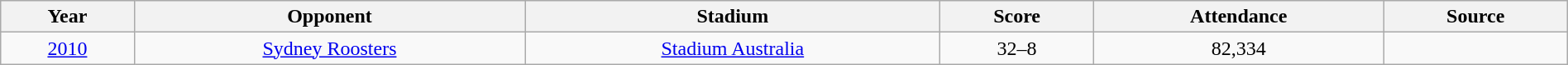<table class="wikitable" width="100%" style="text-align: center;">
<tr>
<th>Year</th>
<th>Opponent</th>
<th>Stadium</th>
<th>Score</th>
<th>Attendance</th>
<th>Source</th>
</tr>
<tr>
<td><a href='#'>2010</a></td>
<td> <a href='#'>Sydney Roosters</a></td>
<td><a href='#'>Stadium Australia</a></td>
<td>32–8</td>
<td>82,334</td>
<td></td>
</tr>
</table>
